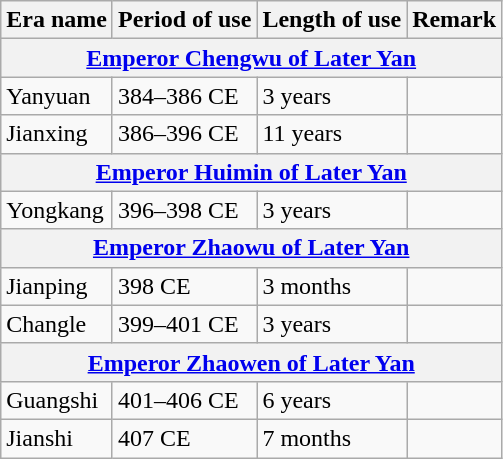<table class="wikitable">
<tr>
<th>Era name</th>
<th>Period of use</th>
<th>Length of use</th>
<th>Remark</th>
</tr>
<tr>
<th colspan="4"><a href='#'>Emperor Chengwu of Later Yan</a><br></th>
</tr>
<tr>
<td>Yanyuan<br></td>
<td>384–386 CE</td>
<td>3 years</td>
<td></td>
</tr>
<tr>
<td>Jianxing<br></td>
<td>386–396 CE</td>
<td>11 years</td>
<td></td>
</tr>
<tr>
<th colspan="4"><a href='#'>Emperor Huimin of Later Yan</a><br></th>
</tr>
<tr>
<td>Yongkang<br></td>
<td>396–398 CE</td>
<td>3 years</td>
<td></td>
</tr>
<tr>
<th colspan="4"><a href='#'>Emperor Zhaowu of Later Yan</a><br></th>
</tr>
<tr>
<td>Jianping<br></td>
<td>398 CE</td>
<td>3 months</td>
<td></td>
</tr>
<tr>
<td>Changle<br></td>
<td>399–401 CE</td>
<td>3 years</td>
<td></td>
</tr>
<tr>
<th colspan="4"><a href='#'>Emperor Zhaowen of Later Yan</a><br></th>
</tr>
<tr>
<td>Guangshi<br></td>
<td>401–406 CE</td>
<td>6 years</td>
<td></td>
</tr>
<tr>
<td>Jianshi<br></td>
<td>407 CE</td>
<td>7 months</td>
<td></td>
</tr>
</table>
